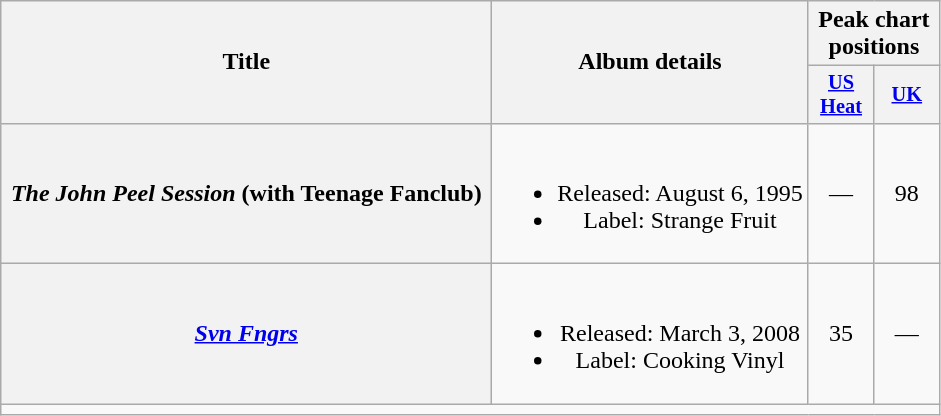<table class="wikitable plainrowheaders" style="text-align:center;">
<tr>
<th rowspan="2" scope="col" style="width:20em;">Title</th>
<th rowspan="2" scope="col">Album details</th>
<th colspan="2">Peak chart positions</th>
</tr>
<tr>
<th scope="col" style="width:2.75em;font-size:85%;"><a href='#'>US<br>Heat</a><br></th>
<th scope="col" style="width:2.75em;font-size:85%;"><a href='#'>UK</a><br></th>
</tr>
<tr>
<th scope="row"><em>The John Peel Session</em> (with Teenage Fanclub)</th>
<td><br><ul><li>Released: August 6, 1995</li><li>Label: Strange Fruit</li></ul></td>
<td>—</td>
<td>98</td>
</tr>
<tr>
<th scope="row"><em><a href='#'>Svn Fngrs</a></em></th>
<td><br><ul><li>Released: March 3, 2008</li><li>Label: Cooking Vinyl</li></ul></td>
<td>35</td>
<td>—</td>
</tr>
<tr>
<td colspan="4"></td>
</tr>
</table>
